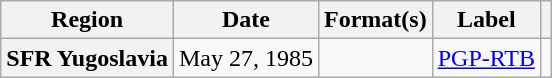<table class="wikitable plainrowheaders">
<tr>
<th scope="col">Region</th>
<th scope="col">Date</th>
<th scope="col">Format(s)</th>
<th scope="col">Label</th>
<th scope="col"></th>
</tr>
<tr>
<th scope="row">SFR Yugoslavia</th>
<td>May 27, 1985</td>
<td></td>
<td><a href='#'>PGP-RTB</a></td>
<td style="text-align:center;"></td>
</tr>
</table>
